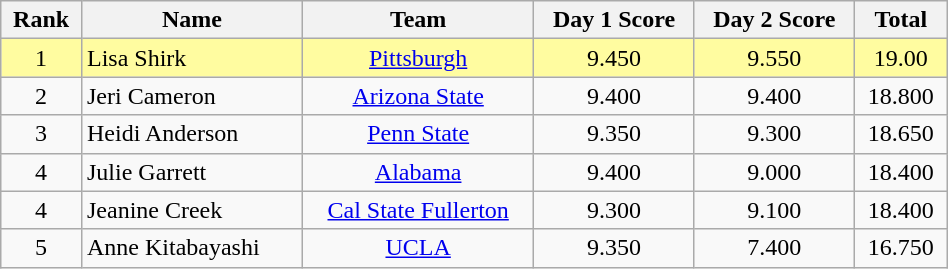<table class="sortable wikitable" style="text-align:center" width=50%>
<tr>
<th>Rank</th>
<th>Name</th>
<th>Team</th>
<th>Day 1 Score</th>
<th>Day 2 Score</th>
<th>Total</th>
</tr>
<tr bgcolor=fffca>
<td>1</td>
<td align="left">Lisa Shirk</td>
<td><a href='#'>Pittsburgh</a></td>
<td>9.450</td>
<td>9.550</td>
<td>19.00</td>
</tr>
<tr>
<td>2</td>
<td align="left">Jeri Cameron</td>
<td><a href='#'>Arizona State</a></td>
<td>9.400</td>
<td>9.400</td>
<td>18.800</td>
</tr>
<tr>
<td>3</td>
<td align="left">Heidi Anderson</td>
<td><a href='#'>Penn State</a></td>
<td>9.350</td>
<td>9.300</td>
<td>18.650</td>
</tr>
<tr>
<td>4</td>
<td align="left">Julie Garrett</td>
<td><a href='#'>Alabama</a></td>
<td>9.400</td>
<td>9.000</td>
<td>18.400</td>
</tr>
<tr>
<td>4</td>
<td align="left">Jeanine Creek</td>
<td><a href='#'>Cal State Fullerton</a></td>
<td>9.300</td>
<td>9.100</td>
<td>18.400</td>
</tr>
<tr>
<td>5</td>
<td align="left">Anne Kitabayashi</td>
<td><a href='#'>UCLA</a></td>
<td>9.350</td>
<td>7.400</td>
<td>16.750</td>
</tr>
</table>
